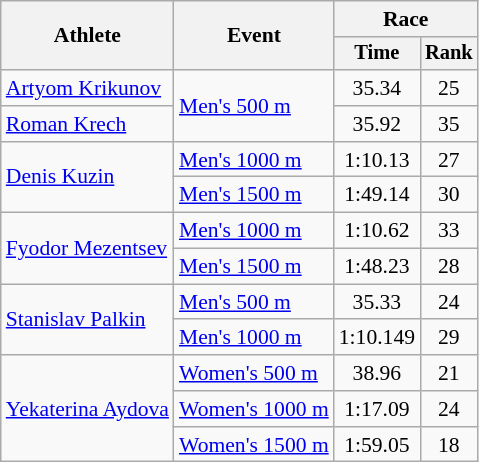<table class="wikitable" style="font-size:90%">
<tr>
<th rowspan=2>Athlete</th>
<th rowspan=2>Event</th>
<th colspan=2>Race</th>
</tr>
<tr style="font-size:95%">
<th>Time</th>
<th>Rank</th>
</tr>
<tr align=center>
<td align=left><a href='#'>Artyom Krikunov</a></td>
<td align=left rowspan=2><a href='#'>Men's 500 m</a></td>
<td>35.34</td>
<td>25</td>
</tr>
<tr align=center>
<td align=left><a href='#'>Roman Krech</a></td>
<td>35.92</td>
<td>35</td>
</tr>
<tr align=center>
<td align=left rowspan=2><a href='#'>Denis Kuzin</a></td>
<td align=left><a href='#'>Men's 1000 m</a></td>
<td>1:10.13</td>
<td>27</td>
</tr>
<tr align=center>
<td align=left><a href='#'>Men's 1500 m</a></td>
<td>1:49.14</td>
<td>30</td>
</tr>
<tr align=center>
<td align=left rowspan=2><a href='#'>Fyodor Mezentsev</a></td>
<td align=left><a href='#'>Men's 1000 m</a></td>
<td>1:10.62</td>
<td>33</td>
</tr>
<tr align=center>
<td align=left><a href='#'>Men's 1500 m</a></td>
<td>1:48.23</td>
<td>28</td>
</tr>
<tr align=center>
<td align=left rowspan=2><a href='#'>Stanislav Palkin</a></td>
<td align=left><a href='#'>Men's 500 m</a></td>
<td>35.33</td>
<td>24</td>
</tr>
<tr align=center>
<td align=left><a href='#'>Men's 1000 m</a></td>
<td>1:10.149</td>
<td>29</td>
</tr>
<tr align=center>
<td align=left rowspan=3><a href='#'>Yekaterina Aydova</a></td>
<td align=left><a href='#'>Women's 500 m</a></td>
<td>38.96</td>
<td>21</td>
</tr>
<tr align=center>
<td align=left><a href='#'>Women's 1000 m</a></td>
<td>1:17.09</td>
<td>24</td>
</tr>
<tr align=center>
<td align=left><a href='#'>Women's 1500 m</a></td>
<td>1:59.05</td>
<td>18</td>
</tr>
</table>
